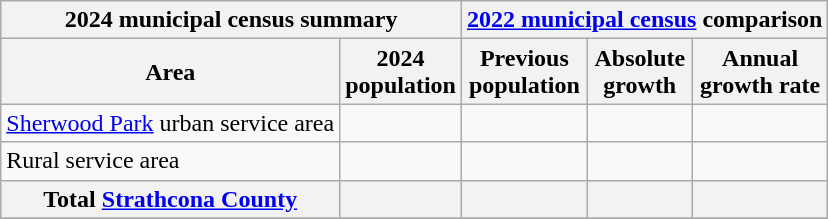<table class="wikitable sortable">
<tr>
<th colspan=2 class=unsortable>2024 municipal census summary</th>
<th colspan=3 class=unsortable><a href='#'>2022 municipal census</a> comparison</th>
</tr>
<tr>
<th>Area</th>
<th>2024<br>population</th>
<th>Previous<br>population</th>
<th>Absolute<br>growth</th>
<th>Annual<br>growth rate</th>
</tr>
<tr>
<td><a href='#'>Sherwood Park</a> urban service area</td>
<td align=center></td>
<td align=center></td>
<td align=center></td>
<td align=center></td>
</tr>
<tr>
<td>Rural service area</td>
<td align=center></td>
<td align=center></td>
<td align=center></td>
<td align=center></td>
</tr>
<tr>
<th>Total <a href='#'>Strathcona County</a></th>
<th align=center></th>
<th align=center></th>
<th align=center></th>
<th align=center></th>
</tr>
<tr>
</tr>
</table>
